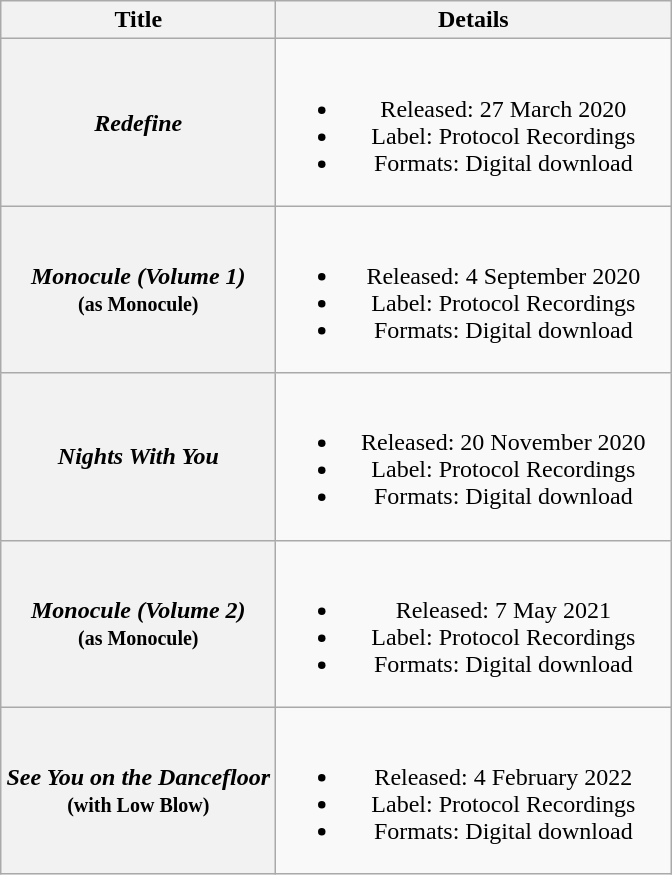<table class="wikitable plainrowheaders" style="text-align:center;">
<tr>
<th scope="col" style="width:11em;">Title</th>
<th scope="col" style="width:16em;">Details</th>
</tr>
<tr>
<th scope="row"><em>Redefine</em></th>
<td><br><ul><li>Released: 27 March 2020</li><li>Label: Protocol Recordings</li><li>Formats: Digital download</li></ul></td>
</tr>
<tr>
<th scope="row"><em>Monocule (Volume 1)</em> <br><small>(as Monocule)</small></th>
<td><br><ul><li>Released: 4 September 2020</li><li>Label: Protocol Recordings</li><li>Formats: Digital download</li></ul></td>
</tr>
<tr>
<th scope="row"><em>Nights With You</em></th>
<td><br><ul><li>Released: 20 November 2020</li><li>Label: Protocol Recordings</li><li>Formats: Digital download</li></ul></td>
</tr>
<tr>
<th scope="row"><em>Monocule (Volume 2)</em> <br><small>(as Monocule)</small></th>
<td><br><ul><li>Released: 7 May 2021</li><li>Label: Protocol Recordings</li><li>Formats: Digital download</li></ul></td>
</tr>
<tr>
<th scope="row"><em>See You on the Dancefloor</em> <br><small>(with Low Blow)</small></th>
<td><br><ul><li>Released: 4 February 2022</li><li>Label: Protocol Recordings</li><li>Formats: Digital download</li></ul></td>
</tr>
</table>
